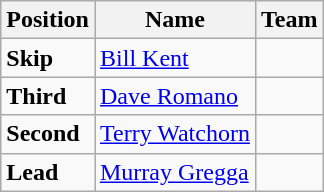<table class="wikitable">
<tr>
<th><strong>Position</strong></th>
<th><strong>Name</strong></th>
<th><strong>Team</strong></th>
</tr>
<tr>
<td><strong>Skip</strong></td>
<td><a href='#'>Bill Kent</a></td>
<td></td>
</tr>
<tr>
<td><strong>Third</strong></td>
<td><a href='#'>Dave Romano</a></td>
<td></td>
</tr>
<tr>
<td><strong>Second</strong></td>
<td><a href='#'>Terry Watchorn</a></td>
<td></td>
</tr>
<tr>
<td><strong>Lead</strong></td>
<td><a href='#'>Murray Gregga</a></td>
<td></td>
</tr>
</table>
